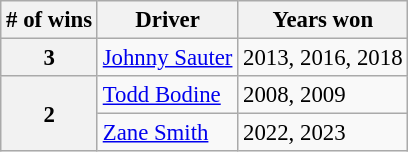<table class="wikitable" style="font-size: 95%;">
<tr>
<th># of wins</th>
<th>Driver</th>
<th>Years won</th>
</tr>
<tr>
<th>3</th>
<td><a href='#'>Johnny Sauter</a></td>
<td>2013, 2016, 2018</td>
</tr>
<tr>
<th rowspan=2>2</th>
<td><a href='#'>Todd Bodine</a></td>
<td>2008, 2009</td>
</tr>
<tr>
<td><a href='#'>Zane Smith</a></td>
<td>2022, 2023</td>
</tr>
</table>
